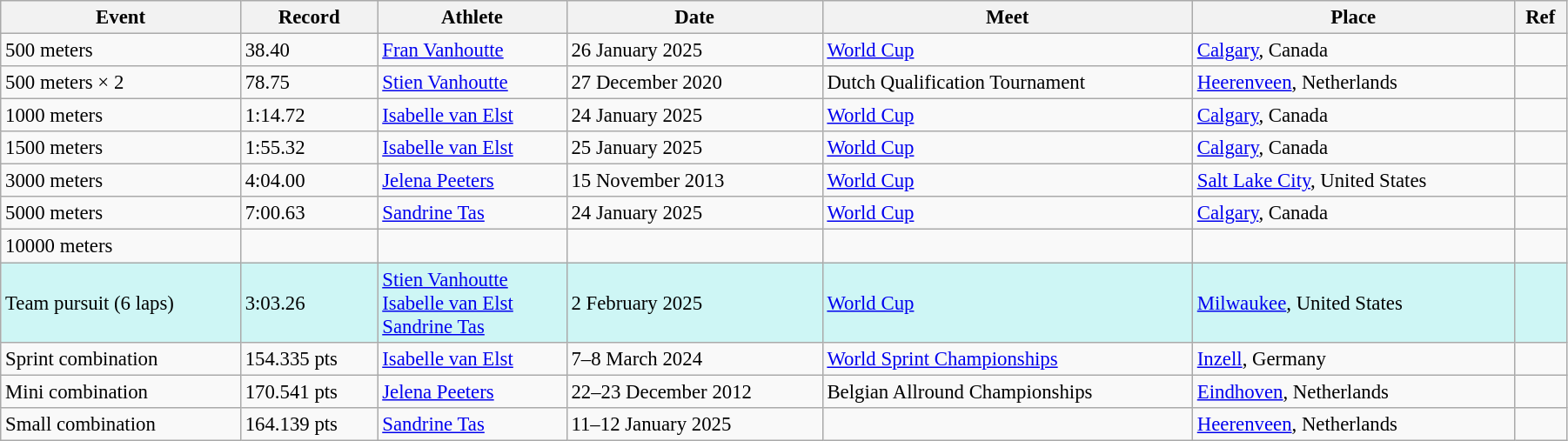<table class="wikitable" style="font-size:95%; width: 95%;">
<tr>
<th>Event</th>
<th>Record</th>
<th>Athlete</th>
<th>Date</th>
<th>Meet</th>
<th>Place</th>
<th>Ref</th>
</tr>
<tr>
<td>500 meters</td>
<td>38.40</td>
<td><a href='#'>Fran Vanhoutte</a></td>
<td>26 January 2025</td>
<td><a href='#'>World Cup</a></td>
<td><a href='#'>Calgary</a>, Canada</td>
<td></td>
</tr>
<tr>
<td>500 meters × 2</td>
<td>78.75</td>
<td><a href='#'>Stien Vanhoutte</a></td>
<td>27 December 2020</td>
<td>Dutch Qualification Tournament</td>
<td><a href='#'>Heerenveen</a>, Netherlands</td>
<td></td>
</tr>
<tr>
<td>1000 meters</td>
<td>1:14.72</td>
<td><a href='#'>Isabelle van Elst</a></td>
<td>24 January 2025</td>
<td><a href='#'>World Cup</a></td>
<td><a href='#'>Calgary</a>, Canada</td>
<td></td>
</tr>
<tr>
<td>1500 meters</td>
<td>1:55.32</td>
<td><a href='#'>Isabelle van Elst</a></td>
<td>25 January 2025</td>
<td><a href='#'>World Cup</a></td>
<td><a href='#'>Calgary</a>, Canada</td>
<td></td>
</tr>
<tr>
<td>3000 meters</td>
<td>4:04.00</td>
<td><a href='#'>Jelena Peeters</a></td>
<td>15 November 2013</td>
<td><a href='#'>World Cup</a></td>
<td><a href='#'>Salt Lake City</a>, United States</td>
<td></td>
</tr>
<tr>
<td>5000 meters</td>
<td>7:00.63</td>
<td><a href='#'>Sandrine Tas</a></td>
<td>24 January 2025</td>
<td><a href='#'>World Cup</a></td>
<td><a href='#'>Calgary</a>, Canada</td>
<td></td>
</tr>
<tr>
<td>10000 meters</td>
<td></td>
<td></td>
<td></td>
<td></td>
<td></td>
<td></td>
</tr>
<tr bgcolor=#CEF6F5>
<td>Team pursuit (6 laps)</td>
<td>3:03.26</td>
<td><a href='#'>Stien Vanhoutte</a><br><a href='#'>Isabelle van Elst</a><br><a href='#'>Sandrine Tas</a></td>
<td>2 February 2025</td>
<td><a href='#'>World Cup</a></td>
<td><a href='#'>Milwaukee</a>, United States</td>
<td></td>
</tr>
<tr>
<td>Sprint combination</td>
<td>154.335 pts</td>
<td><a href='#'>Isabelle van Elst</a></td>
<td>7–8 March 2024</td>
<td><a href='#'>World Sprint Championships</a></td>
<td><a href='#'>Inzell</a>, Germany</td>
<td></td>
</tr>
<tr>
<td>Mini combination</td>
<td>170.541 pts</td>
<td><a href='#'>Jelena Peeters</a></td>
<td>22–23 December 2012</td>
<td>Belgian Allround Championships</td>
<td><a href='#'>Eindhoven</a>, Netherlands</td>
<td></td>
</tr>
<tr>
<td>Small combination</td>
<td>164.139 pts</td>
<td><a href='#'>Sandrine Tas</a></td>
<td>11–12 January 2025</td>
<td></td>
<td><a href='#'>Heerenveen</a>, Netherlands</td>
<td></td>
</tr>
</table>
